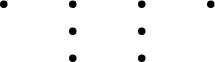<table border="0" cellpadding="2">
<tr valign="top">
<td><br><ul><li> <em></em></li></ul></td>
<td><br><ul><li></li><li></li><li></li></ul></td>
<td><br><ul><li></li><li></li><li></li></ul></td>
<td><br><ul><li><em> </em></li></ul></td>
</tr>
</table>
